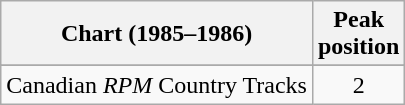<table class="wikitable sortable">
<tr>
<th align="left">Chart (1985–1986)</th>
<th align="center">Peak<br>position</th>
</tr>
<tr>
</tr>
<tr>
<td align="left">Canadian <em>RPM</em> Country Tracks</td>
<td align="center">2</td>
</tr>
</table>
